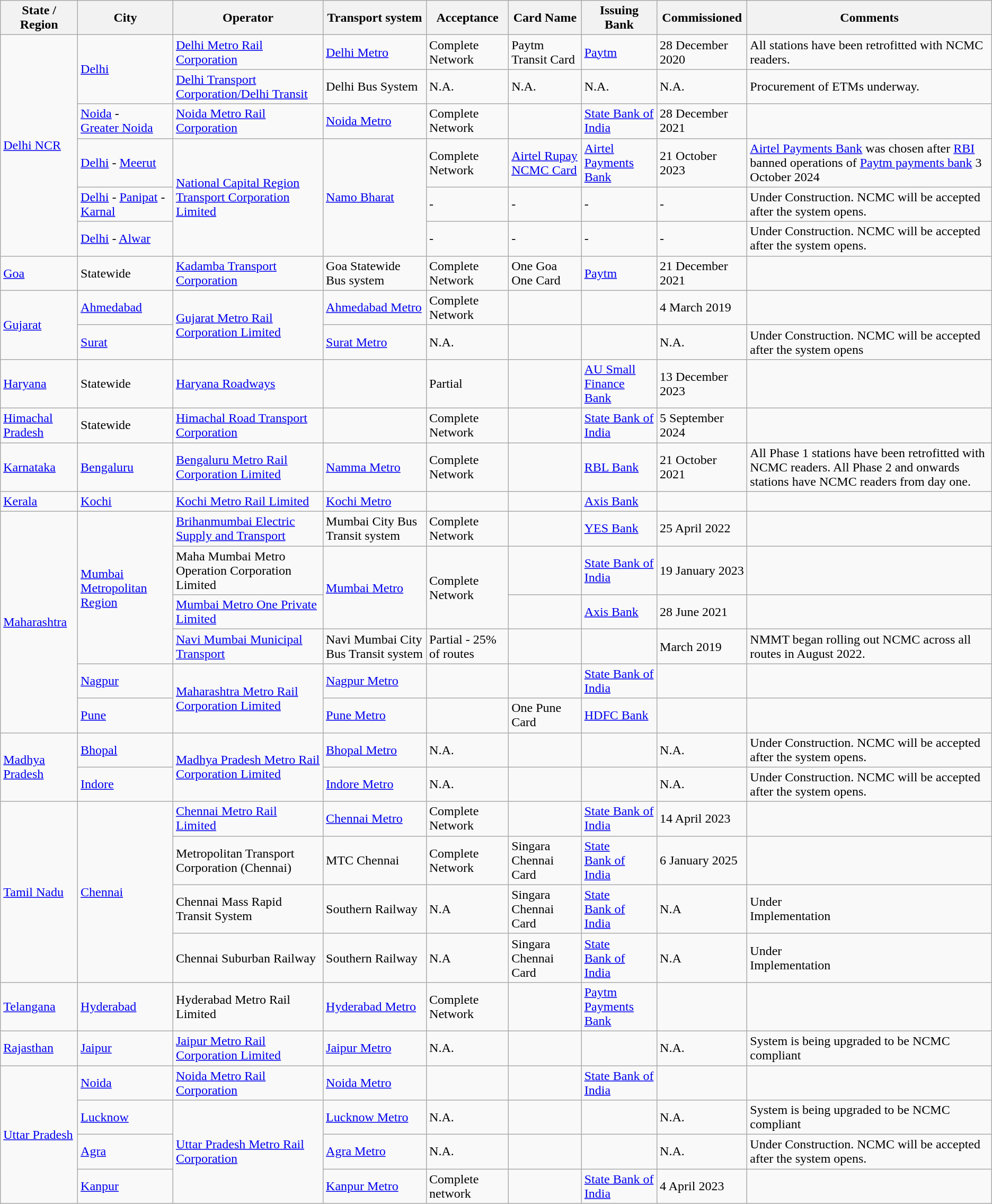<table class="wikitable">
<tr>
<th>State / Region</th>
<th>City</th>
<th>Operator</th>
<th>Transport system</th>
<th>Acceptance</th>
<th>Card Name</th>
<th>Issuing Bank</th>
<th>Commissioned</th>
<th>Comments</th>
</tr>
<tr>
<td rowspan="6"><a href='#'>Delhi NCR</a></td>
<td rowspan="2"><a href='#'>Delhi</a></td>
<td><a href='#'>Delhi Metro Rail Corporation</a></td>
<td><a href='#'>Delhi Metro</a></td>
<td>Complete Network</td>
<td>Paytm Transit Card</td>
<td><a href='#'>Paytm</a></td>
<td>28 December 2020</td>
<td>All stations have been retrofitted with NCMC readers.</td>
</tr>
<tr>
<td><a href='#'>Delhi Transport Corporation/Delhi Transit</a></td>
<td>Delhi Bus System</td>
<td>N.A.</td>
<td>N.A.</td>
<td>N.A.</td>
<td>N.A.</td>
<td>Procurement of ETMs underway.</td>
</tr>
<tr>
<td><a href='#'>Noida</a> - <br><a href='#'>Greater Noida</a></td>
<td><a href='#'>Noida Metro Rail Corporation</a></td>
<td><a href='#'>Noida Metro</a></td>
<td>Complete Network</td>
<td></td>
<td><a href='#'>State Bank of India</a></td>
<td>28 December 2021</td>
<td></td>
</tr>
<tr>
<td><a href='#'>Delhi</a> - <a href='#'>Meerut</a></td>
<td rowspan="3"><a href='#'>National Capital Region Transport Corporation Limited</a></td>
<td rowspan="3"><a href='#'>Namo Bharat</a></td>
<td>Complete Network</td>
<td><a href='#'>Airtel Rupay NCMC Card</a></td>
<td><a href='#'>Airtel Payments Bank</a></td>
<td>21 October 2023</td>
<td><a href='#'>Airtel Payments Bank</a> was chosen after <a href='#'>RBI</a> banned operations of <a href='#'>Paytm payments bank</a> 3 October 2024</td>
</tr>
<tr>
<td><a href='#'>Delhi</a> - <a href='#'>Panipat</a> - <a href='#'>Karnal</a></td>
<td>-</td>
<td>-</td>
<td>-</td>
<td>-</td>
<td>Under Construction. NCMC will be accepted after the system opens.</td>
</tr>
<tr>
<td><a href='#'>Delhi</a> - <a href='#'>Alwar</a></td>
<td>-</td>
<td>-</td>
<td>-</td>
<td>-</td>
<td>Under Construction. NCMC will be accepted after the system opens.</td>
</tr>
<tr>
<td><a href='#'>Goa</a></td>
<td>Statewide</td>
<td><a href='#'>Kadamba Transport Corporation</a></td>
<td>Goa Statewide Bus system</td>
<td>Complete Network</td>
<td>One Goa One Card</td>
<td><a href='#'>Paytm</a></td>
<td>21 December 2021</td>
<td></td>
</tr>
<tr>
<td rowspan = "2"><a href='#'>Gujarat</a></td>
<td><a href='#'>Ahmedabad</a></td>
<td rowspan = "2"><a href='#'>Gujarat Metro Rail Corporation Limited</a></td>
<td><a href='#'>Ahmedabad Metro</a></td>
<td>Complete Network</td>
<td></td>
<td></td>
<td>4 March 2019</td>
<td></td>
</tr>
<tr>
<td><a href='#'>Surat</a></td>
<td><a href='#'>Surat Metro</a></td>
<td>N.A.</td>
<td></td>
<td></td>
<td>N.A.</td>
<td>Under Construction. NCMC will be accepted after the system opens</td>
</tr>
<tr>
<td><a href='#'>Haryana</a></td>
<td>Statewide</td>
<td><a href='#'>Haryana Roadways</a></td>
<td></td>
<td>Partial</td>
<td></td>
<td><a href='#'>AU Small Finance Bank</a></td>
<td>13 December 2023</td>
<td></td>
</tr>
<tr>
<td><a href='#'>Himachal Pradesh</a></td>
<td>Statewide</td>
<td><a href='#'>Himachal Road Transport Corporation</a></td>
<td></td>
<td>Complete Network</td>
<td></td>
<td><a href='#'>State Bank of India</a></td>
<td>5 September 2024</td>
<td></td>
</tr>
<tr>
<td><a href='#'>Karnataka</a></td>
<td><a href='#'>Bengaluru</a></td>
<td><a href='#'>Bengaluru Metro Rail Corporation Limited</a></td>
<td><a href='#'>Namma Metro</a></td>
<td>Complete Network</td>
<td></td>
<td><a href='#'>RBL Bank</a></td>
<td>21 October 2021</td>
<td>All Phase 1 stations have been retrofitted with NCMC readers. All Phase 2 and onwards stations have NCMC readers from day one.</td>
</tr>
<tr>
<td><a href='#'>Kerala</a></td>
<td><a href='#'>Kochi</a></td>
<td><a href='#'>Kochi Metro Rail Limited</a></td>
<td><a href='#'>Kochi Metro</a></td>
<td></td>
<td></td>
<td><a href='#'>Axis Bank</a></td>
<td></td>
<td></td>
</tr>
<tr>
<td rowspan="6"><a href='#'>Maharashtra</a></td>
<td rowspan="4"><a href='#'>Mumbai Metropolitan Region</a></td>
<td><a href='#'>Brihanmumbai Electric Supply and Transport</a></td>
<td>Mumbai City Bus Transit system</td>
<td>Complete Network</td>
<td></td>
<td><a href='#'>YES Bank</a></td>
<td>25 April 2022</td>
<td></td>
</tr>
<tr>
<td>Maha Mumbai Metro Operation Corporation Limited</td>
<td rowspan="2"><a href='#'>Mumbai Metro</a></td>
<td rowspan="2">Complete Network</td>
<td></td>
<td><a href='#'>State Bank of India</a></td>
<td>19 January 2023</td>
<td></td>
</tr>
<tr>
<td><a href='#'>Mumbai Metro One Private Limited</a></td>
<td></td>
<td><a href='#'>Axis Bank</a></td>
<td>28 June 2021</td>
</tr>
<tr>
<td><a href='#'>Navi Mumbai Municipal Transport</a></td>
<td>Navi Mumbai City Bus Transit system</td>
<td>Partial - 25% of routes</td>
<td></td>
<td></td>
<td>March 2019</td>
<td>NMMT began rolling out NCMC across all routes in August 2022.</td>
</tr>
<tr>
<td><a href='#'>Nagpur</a></td>
<td rowspan="2"><a href='#'>Maharashtra Metro Rail Corporation Limited</a></td>
<td><a href='#'>Nagpur Metro</a></td>
<td></td>
<td></td>
<td><a href='#'>State Bank of India</a></td>
<td></td>
<td></td>
</tr>
<tr>
<td><a href='#'>Pune</a></td>
<td><a href='#'>Pune Metro</a></td>
<td></td>
<td>One Pune Card</td>
<td><a href='#'>HDFC Bank</a></td>
<td></td>
<td></td>
</tr>
<tr>
<td rowspan="2"><a href='#'>Madhya Pradesh</a></td>
<td><a href='#'>Bhopal</a></td>
<td rowspan="2"><a href='#'>Madhya Pradesh Metro Rail Corporation Limited</a></td>
<td><a href='#'>Bhopal Metro</a></td>
<td>N.A.</td>
<td></td>
<td></td>
<td>N.A.</td>
<td>Under Construction. NCMC will be accepted after the system opens.</td>
</tr>
<tr>
<td><a href='#'>Indore</a></td>
<td><a href='#'>Indore Metro</a></td>
<td>N.A.</td>
<td></td>
<td></td>
<td>N.A.</td>
<td>Under Construction. NCMC will be accepted after the system opens.</td>
</tr>
<tr>
<td rowspan="4"><a href='#'>Tamil Nadu</a></td>
<td rowspan="4"><a href='#'>Chennai</a></td>
<td><a href='#'>Chennai Metro Rail Limited</a></td>
<td><a href='#'>Chennai Metro</a></td>
<td>Complete Network</td>
<td></td>
<td><a href='#'>State Bank of India</a></td>
<td>14 April 2023</td>
<td></td>
</tr>
<tr>
<td>Metropolitan Transport Corporation (Chennai)</td>
<td>MTC Chennai</td>
<td>Complete<br>Network</td>
<td>Singara<br>Chennai
Card</td>
<td><a href='#'>State</a><br><a href='#'>Bank of India</a></td>
<td>6 January 2025</td>
<td></td>
</tr>
<tr>
<td>Chennai Mass Rapid Transit System</td>
<td>Southern Railway</td>
<td>N.A</td>
<td>Singara<br>Chennai Card</td>
<td><a href='#'>State</a><br><a href='#'>Bank of India</a></td>
<td>N.A</td>
<td>Under<br>Implementation</td>
</tr>
<tr>
<td>Chennai Suburban Railway</td>
<td>Southern Railway</td>
<td>N.A</td>
<td>Singara<br>Chennai Card</td>
<td><a href='#'>State</a><br><a href='#'>Bank of India</a></td>
<td>N.A</td>
<td>Under<br>Implementation</td>
</tr>
<tr>
<td><a href='#'>Telangana</a></td>
<td><a href='#'>Hyderabad</a></td>
<td>Hyderabad Metro Rail Limited</td>
<td><a href='#'>Hyderabad Metro</a></td>
<td>Complete Network</td>
<td></td>
<td><a href='#'>Paytm Payments Bank</a></td>
<td></td>
<td></td>
</tr>
<tr>
<td><a href='#'>Rajasthan</a></td>
<td><a href='#'>Jaipur</a></td>
<td><a href='#'>Jaipur Metro Rail Corporation Limited</a></td>
<td><a href='#'>Jaipur Metro</a></td>
<td>N.A.</td>
<td></td>
<td></td>
<td>N.A.</td>
<td>System is being upgraded to be NCMC compliant</td>
</tr>
<tr>
<td rowspan="4"><a href='#'>Uttar Pradesh</a></td>
<td><a href='#'>Noida</a></td>
<td><a href='#'>Noida Metro Rail Corporation</a></td>
<td><a href='#'>Noida Metro</a></td>
<td></td>
<td></td>
<td><a href='#'>State Bank of India</a></td>
<td></td>
<td></td>
</tr>
<tr>
<td><a href='#'>Lucknow</a></td>
<td rowspan="3"><a href='#'>Uttar Pradesh Metro Rail Corporation</a></td>
<td><a href='#'>Lucknow Metro</a></td>
<td>N.A.</td>
<td></td>
<td></td>
<td>N.A.</td>
<td>System is being upgraded to be NCMC compliant</td>
</tr>
<tr>
<td><a href='#'>Agra</a></td>
<td><a href='#'>Agra Metro</a></td>
<td>N.A.</td>
<td></td>
<td></td>
<td>N.A.</td>
<td>Under Construction. NCMC will be accepted after the system opens.</td>
</tr>
<tr>
<td><a href='#'>Kanpur</a></td>
<td><a href='#'>Kanpur Metro</a></td>
<td>Complete network</td>
<td></td>
<td><a href='#'>State Bank of India</a></td>
<td>4 April 2023</td>
<td></td>
</tr>
</table>
